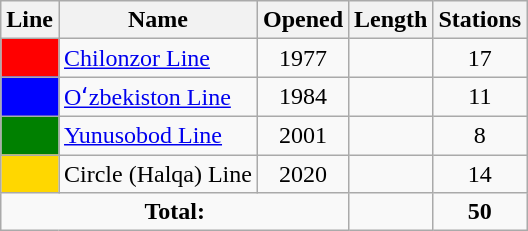<table class="wikitable" style="text-align: center;">
<tr>
<th>Line</th>
<th>Name</th>
<th>Opened</th>
<th>Length</th>
<th>Stations</th>
</tr>
<tr>
<td style="background: red;"></td>
<td style="text-align: left;"><a href='#'>Chilonzor Line</a></td>
<td>1977</td>
<td></td>
<td>17</td>
</tr>
<tr>
<td style="background: blue;"></td>
<td style="text-align: left;"><a href='#'>Oʻzbekiston Line</a></td>
<td>1984</td>
<td></td>
<td>11</td>
</tr>
<tr>
<td style="background: green;"></td>
<td style="text-align: left;"><a href='#'>Yunusobod Line</a></td>
<td>2001</td>
<td></td>
<td>8</td>
</tr>
<tr>
<td style="background: gold;"></td>
<td style="text-align: left;">Circle (Halqa) Line</td>
<td>2020</td>
<td></td>
<td>14</td>
</tr>
<tr>
<td colspan="3" style="text-align: center;"><strong>Total:</strong></td>
<td><strong></strong></td>
<td><strong>50</strong></td>
</tr>
</table>
